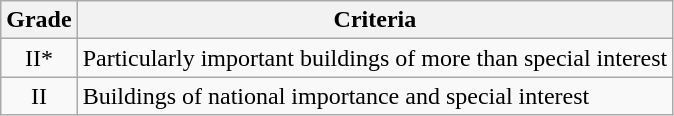<table class="wikitable">
<tr>
<th>Grade</th>
<th>Criteria</th>
</tr>
<tr>
<td align="center" >II*</td>
<td>Particularly important buildings of more than special interest</td>
</tr>
<tr>
<td align="center" >II</td>
<td>Buildings of national importance and special interest</td>
</tr>
</table>
